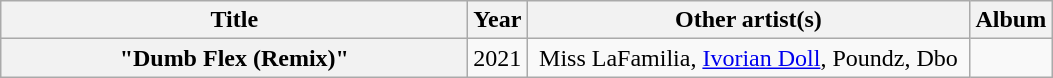<table class="wikitable plainrowheaders" style="text-align:center;">
<tr>
<th scope="col" style="width:19em;">Title</th>
<th scope="col" style="width:1em;">Year</th>
<th scope="col" style="width:18em;">Other artist(s)</th>
<th scope="col">Album</th>
</tr>
<tr>
<th scope="row">"Dumb Flex (Remix)"</th>
<td>2021</td>
<td>Miss LaFamilia, <a href='#'>Ivorian Doll</a>, Poundz, Dbo</td>
<td></td>
</tr>
</table>
